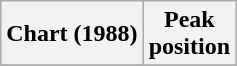<table class="wikitable plainrowheaders sortable" style="text-align:center;">
<tr>
<th>Chart (1988)</th>
<th>Peak<br>position</th>
</tr>
<tr>
</tr>
</table>
